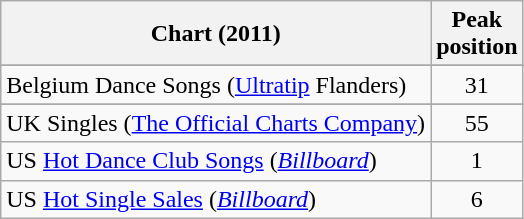<table class="wikitable sortable">
<tr>
<th scope="col">Chart (2011)</th>
<th scope="col">Peak<br>position</th>
</tr>
<tr>
</tr>
<tr>
<td>Belgium Dance Songs (<a href='#'>Ultratip</a> Flanders)</td>
<td align="center">31</td>
</tr>
<tr>
</tr>
<tr>
</tr>
<tr>
</tr>
<tr>
<td>UK Singles (<a href='#'>The Official Charts Company</a>)</td>
<td align="center">55</td>
</tr>
<tr>
<td>US <a href='#'>Hot Dance Club Songs</a> (<em><a href='#'>Billboard</a></em>)</td>
<td align="center">1</td>
</tr>
<tr>
<td>US <a href='#'>Hot Single Sales</a> (<em><a href='#'>Billboard</a></em>)</td>
<td align="center">6</td>
</tr>
</table>
